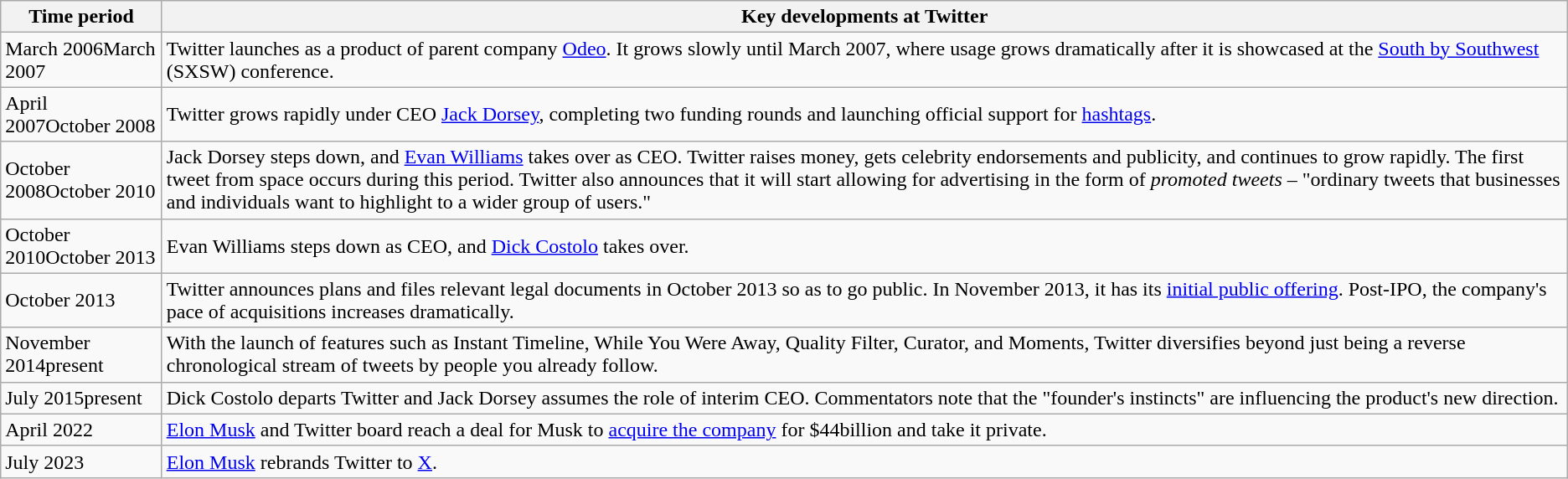<table class="wikitable">
<tr>
<th>Time period</th>
<th>Key developments at Twitter</th>
</tr>
<tr>
<td>March 2006March 2007</td>
<td>Twitter launches as a product of parent company <a href='#'>Odeo</a>. It grows slowly until March 2007, where usage grows dramatically after it is showcased at the <a href='#'>South by Southwest</a> (SXSW) conference.</td>
</tr>
<tr>
<td>April 2007October 2008</td>
<td>Twitter grows rapidly under CEO <a href='#'>Jack Dorsey</a>, completing two funding rounds and launching official support for <a href='#'>hashtags</a>.</td>
</tr>
<tr>
<td>October 2008October 2010</td>
<td>Jack Dorsey steps down, and <a href='#'>Evan Williams</a> takes over as CEO. Twitter raises money, gets celebrity endorsements and publicity, and continues to grow rapidly. The first tweet from space occurs during this period. Twitter also announces that it will start allowing for advertising in the form of <em>promoted tweets</em> – "ordinary tweets that businesses and individuals want to highlight to a wider group of users."</td>
</tr>
<tr>
<td>October 2010October 2013</td>
<td>Evan Williams steps down as CEO, and <a href='#'>Dick Costolo</a> takes over.</td>
</tr>
<tr>
<td>October 2013</td>
<td>Twitter announces plans and files relevant legal documents in October 2013 so as to go public. In November 2013, it has its <a href='#'>initial public offering</a>. Post-IPO, the company's pace of acquisitions increases dramatically.</td>
</tr>
<tr>
<td>November 2014present</td>
<td>With the launch of features such as Instant Timeline, While You Were Away, Quality Filter, Curator, and Moments, Twitter diversifies beyond just being a reverse chronological stream of tweets by people you already follow.</td>
</tr>
<tr>
<td>July 2015present</td>
<td>Dick Costolo departs Twitter and Jack Dorsey assumes the role of interim CEO. Commentators note that the "founder's instincts" are influencing the product's new direction.</td>
</tr>
<tr>
<td>April 2022</td>
<td><a href='#'>Elon Musk</a> and Twitter board reach a deal for Musk to <a href='#'>acquire the company</a> for $44billion and take it private.</td>
</tr>
<tr>
<td>July 2023</td>
<td><a href='#'>Elon Musk</a> rebrands Twitter to <a href='#'>X</a>.</td>
</tr>
</table>
